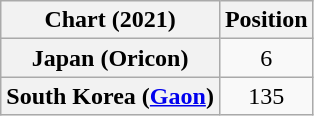<table class="wikitable plainrowheaders" style="text-align:center">
<tr>
<th scope="col">Chart (2021)</th>
<th scope="col">Position</th>
</tr>
<tr>
<th scope="row">Japan (Oricon)<br></th>
<td>6</td>
</tr>
<tr>
<th scope="row">South Korea (<a href='#'>Gaon</a>)</th>
<td>135</td>
</tr>
</table>
